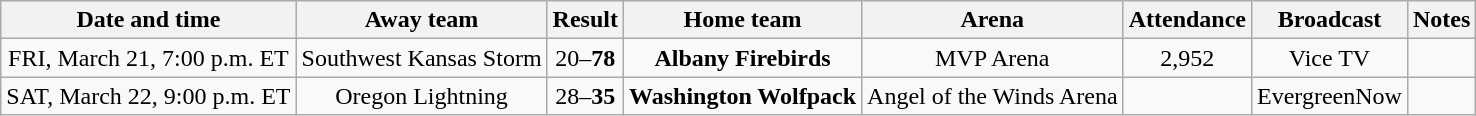<table class="wikitable" style="text-align:center;">
<tr>
<th>Date and time</th>
<th>Away team</th>
<th>Result</th>
<th>Home team</th>
<th>Arena</th>
<th>Attendance</th>
<th>Broadcast</th>
<th>Notes</th>
</tr>
<tr>
<td>FRI, March 21, 7:00 p.m. ET</td>
<td>Southwest Kansas Storm</td>
<td>20–<strong>78</strong></td>
<td><strong>Albany Firebirds</strong></td>
<td>MVP Arena</td>
<td>2,952</td>
<td>Vice TV</td>
<td></td>
</tr>
<tr>
<td>SAT, March 22, 9:00 p.m. ET</td>
<td>Oregon Lightning</td>
<td>28–<strong>35</strong></td>
<td><strong>Washington Wolfpack</strong></td>
<td>Angel of the Winds Arena</td>
<td></td>
<td>EvergreenNow</td>
<td></td>
</tr>
</table>
